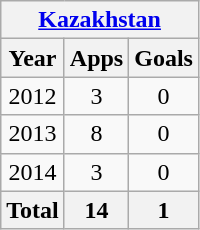<table class="wikitable" style="text-align:center">
<tr>
<th colspan=3><a href='#'>Kazakhstan</a></th>
</tr>
<tr>
<th>Year</th>
<th>Apps</th>
<th>Goals</th>
</tr>
<tr>
<td>2012</td>
<td>3</td>
<td>0</td>
</tr>
<tr>
<td>2013</td>
<td>8</td>
<td>0</td>
</tr>
<tr>
<td>2014</td>
<td>3</td>
<td>0</td>
</tr>
<tr>
<th>Total</th>
<th>14</th>
<th>1</th>
</tr>
</table>
